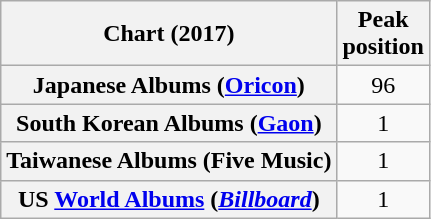<table class="wikitable sortable plainrowheaders" style="text-align:center">
<tr>
<th>Chart (2017)</th>
<th>Peak<br>position</th>
</tr>
<tr>
<th scope="row">Japanese Albums (<a href='#'>Oricon</a>)</th>
<td>96</td>
</tr>
<tr>
<th scope="row">South Korean Albums (<a href='#'>Gaon</a>)</th>
<td>1</td>
</tr>
<tr>
<th scope="row">Taiwanese Albums (Five Music)</th>
<td>1</td>
</tr>
<tr>
<th scope="row">US <a href='#'>World Albums</a> (<em><a href='#'>Billboard</a></em>)</th>
<td>1</td>
</tr>
</table>
